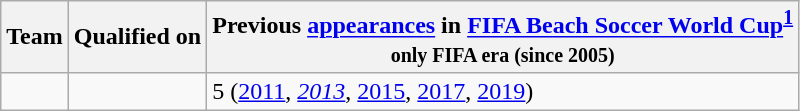<table class="wikitable sortable">
<tr>
<th>Team</th>
<th>Qualified on</th>
<th data-sort-type="number">Previous <a href='#'>appearances</a> in <a href='#'>FIFA Beach Soccer World Cup</a><sup><strong><a href='#'>1</a></strong></sup><br><small>only FIFA era (since 2005)</small></th>
</tr>
<tr>
<td></td>
<td></td>
<td>5 (<a href='#'>2011</a>, <em><a href='#'>2013</a></em>, <a href='#'>2015</a>, <a href='#'>2017</a>, <a href='#'>2019</a>)</td>
</tr>
</table>
